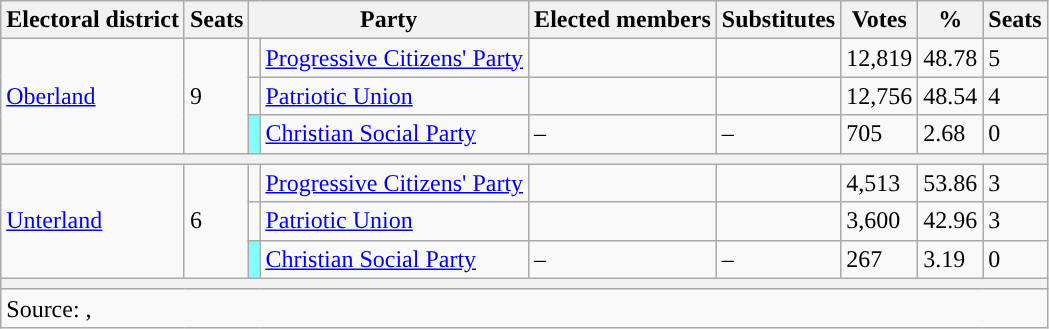<table class="wikitable">
<tr>
<th>Electoral district</th>
<th>Seats</th>
<th colspan="2">Party</th>
<th>Elected members</th>
<th>Substitutes</th>
<th>Votes</th>
<th>%</th>
<th>Seats</th>
</tr>
<tr>
<td rowspan="3"><a href='#'>Oberland</a></td>
<td rowspan="3">9</td>
<td></td>
<td><a href='#'>Progressive Citizens' Party</a></td>
<td></td>
<td></td>
<td>12,819</td>
<td>48.78</td>
<td>5</td>
</tr>
<tr>
<td></td>
<td><a href='#'>Patriotic Union</a></td>
<td></td>
<td></td>
<td>12,756</td>
<td>48.54</td>
<td>4</td>
</tr>
<tr>
<td bgcolor="#80FFFF"></td>
<td><a href='#'>Christian Social Party</a></td>
<td>–</td>
<td>–</td>
<td>705</td>
<td>2.68</td>
<td>0</td>
</tr>
<tr>
<th colspan="9"></th>
</tr>
<tr>
<td rowspan="3"><a href='#'>Unterland</a></td>
<td rowspan="3">6</td>
<td></td>
<td><a href='#'>Progressive Citizens' Party</a></td>
<td></td>
<td></td>
<td>4,513</td>
<td>53.86</td>
<td>3</td>
</tr>
<tr>
<td></td>
<td><a href='#'>Patriotic Union</a></td>
<td></td>
<td></td>
<td>3,600</td>
<td>42.96</td>
<td>3</td>
</tr>
<tr>
<td bgcolor="#80FFFF"></td>
<td><a href='#'>Christian Social Party</a></td>
<td>–</td>
<td>–</td>
<td>267</td>
<td>3.19</td>
<td>0</td>
</tr>
<tr>
<th colspan="9"></th>
</tr>
<tr>
<td colspan="9">Source: , </td>
</tr>
</table>
